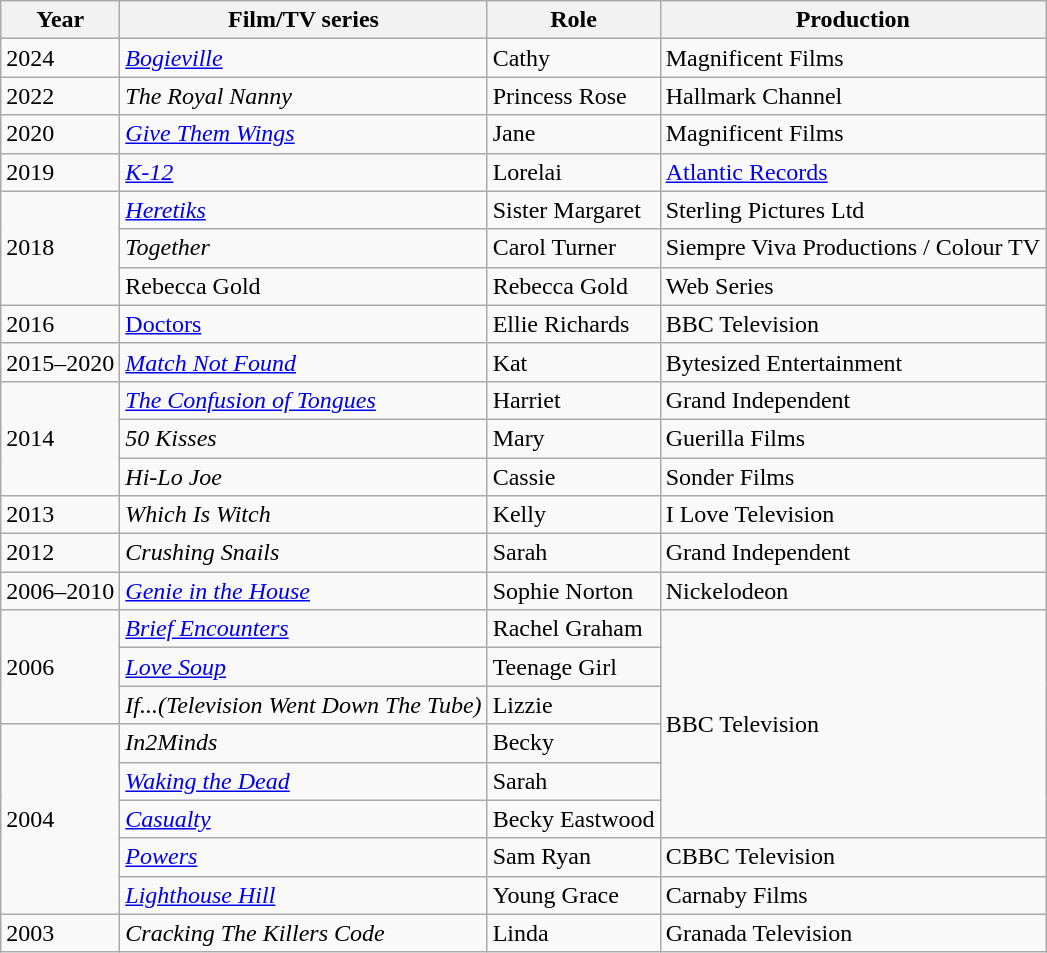<table class=wikitable>
<tr>
<th>Year</th>
<th>Film/TV series</th>
<th>Role</th>
<th>Production</th>
</tr>
<tr>
<td>2024</td>
<td><em><a href='#'>Bogieville</a></em></td>
<td>Cathy</td>
<td>Magnificent Films</td>
</tr>
<tr>
<td>2022</td>
<td><em> The Royal Nanny</em></td>
<td>Princess Rose</td>
<td>Hallmark Channel</td>
</tr>
<tr>
<td>2020</td>
<td><em><a href='#'>Give Them Wings</a></em></td>
<td>Jane</td>
<td>Magnificent Films</td>
</tr>
<tr>
<td>2019</td>
<td><em><a href='#'>K-12</a></em></td>
<td>Lorelai</td>
<td><a href='#'>Atlantic Records</a></td>
</tr>
<tr>
<td rowspan=3>2018</td>
<td><em><a href='#'>Heretiks</a></em></td>
<td>Sister Margaret</td>
<td>Sterling Pictures Ltd</td>
</tr>
<tr>
<td><em>Together</em></td>
<td>Carol Turner</td>
<td>Siempre Viva Productions / Colour TV</td>
</tr>
<tr>
<td>Rebecca Gold</td>
<td>Rebecca Gold</td>
<td>Web Series</td>
</tr>
<tr>
<td>2016</td>
<td><a href='#'>Doctors</a></td>
<td>Ellie Richards</td>
<td>BBC Television</td>
</tr>
<tr>
<td>2015–2020</td>
<td><em><a href='#'>Match Not Found</a></em></td>
<td>Kat</td>
<td>Bytesized Entertainment</td>
</tr>
<tr>
<td rowspan=3>2014</td>
<td><em><a href='#'>The Confusion of Tongues</a></em></td>
<td>Harriet</td>
<td>Grand Independent</td>
</tr>
<tr>
<td><em>50 Kisses</em></td>
<td>Mary</td>
<td>Guerilla Films</td>
</tr>
<tr>
<td><em>Hi-Lo Joe</em></td>
<td>Cassie</td>
<td>Sonder Films</td>
</tr>
<tr>
<td>2013</td>
<td><em>Which Is Witch</em></td>
<td>Kelly</td>
<td>I Love Television</td>
</tr>
<tr>
<td>2012</td>
<td><em>Crushing Snails</em></td>
<td>Sarah</td>
<td>Grand Independent</td>
</tr>
<tr>
<td>2006–2010</td>
<td><em><a href='#'>Genie in the House</a></em></td>
<td>Sophie Norton</td>
<td>Nickelodeon</td>
</tr>
<tr>
<td rowspan=3>2006</td>
<td><em><a href='#'>Brief Encounters</a></em></td>
<td>Rachel Graham</td>
<td rowspan=6>BBC Television</td>
</tr>
<tr>
<td><em><a href='#'>Love Soup</a></em></td>
<td>Teenage Girl</td>
</tr>
<tr>
<td><em>If...(Television Went Down The Tube) </em></td>
<td>Lizzie</td>
</tr>
<tr>
<td rowspan=5>2004</td>
<td><em>In2Minds </em></td>
<td>Becky</td>
</tr>
<tr>
<td><em><a href='#'>Waking the Dead</a></em></td>
<td>Sarah</td>
</tr>
<tr>
<td><em><a href='#'>Casualty</a></em></td>
<td>Becky Eastwood</td>
</tr>
<tr>
<td><em><a href='#'>Powers</a></em></td>
<td>Sam Ryan</td>
<td>CBBC Television</td>
</tr>
<tr>
<td><em><a href='#'>Lighthouse Hill</a></em></td>
<td>Young Grace</td>
<td>Carnaby Films</td>
</tr>
<tr>
<td>2003</td>
<td><em> Cracking The Killers Code</em></td>
<td>Linda</td>
<td>Granada Television</td>
</tr>
</table>
